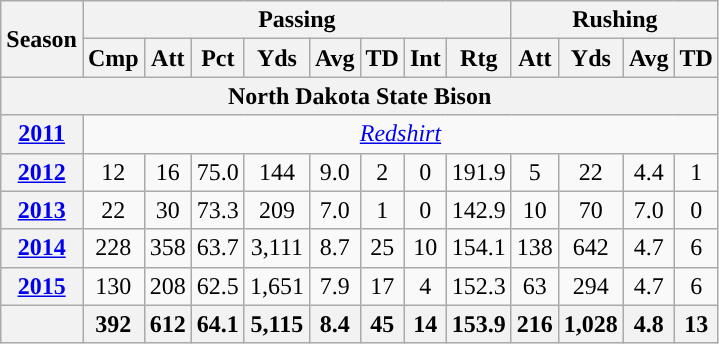<table class="wikitable" style="text-align:center;">
<tr>
<th rowspan="2">Season</th>
<th colspan="8">Passing</th>
<th colspan="4">Rushing</th>
</tr>
<tr>
<th>Cmp</th>
<th>Att</th>
<th>Pct</th>
<th>Yds</th>
<th>Avg</th>
<th>TD</th>
<th>Int</th>
<th>Rtg</th>
<th>Att</th>
<th>Yds</th>
<th>Avg</th>
<th>TD</th>
</tr>
<tr>
<th colspan="13">North Dakota State Bison</th>
</tr>
<tr>
<th><a href='#'>2011</a></th>
<td colspan="12"> <em><a href='#'>Redshirt</a></em></td>
</tr>
<tr>
<th><a href='#'>2012</a></th>
<td>12</td>
<td>16</td>
<td>75.0</td>
<td>144</td>
<td>9.0</td>
<td>2</td>
<td>0</td>
<td>191.9</td>
<td>5</td>
<td>22</td>
<td>4.4</td>
<td>1</td>
</tr>
<tr>
<th><a href='#'>2013</a></th>
<td>22</td>
<td>30</td>
<td>73.3</td>
<td>209</td>
<td>7.0</td>
<td>1</td>
<td>0</td>
<td>142.9</td>
<td>10</td>
<td>70</td>
<td>7.0</td>
<td>0</td>
</tr>
<tr>
<th><a href='#'>2014</a></th>
<td>228</td>
<td>358</td>
<td>63.7</td>
<td>3,111</td>
<td>8.7</td>
<td>25</td>
<td>10</td>
<td>154.1</td>
<td>138</td>
<td>642</td>
<td>4.7</td>
<td>6</td>
</tr>
<tr>
<th><a href='#'>2015</a></th>
<td>130</td>
<td>208</td>
<td>62.5</td>
<td>1,651</td>
<td>7.9</td>
<td>17</td>
<td>4</td>
<td>152.3</td>
<td>63</td>
<td>294</td>
<td>4.7</td>
<td>6</td>
</tr>
<tr>
<th></th>
<th>392</th>
<th>612</th>
<th>64.1</th>
<th>5,115</th>
<th>8.4</th>
<th>45</th>
<th>14</th>
<th>153.9</th>
<th>216</th>
<th>1,028</th>
<th>4.8</th>
<th>13</th>
</tr>
</table>
